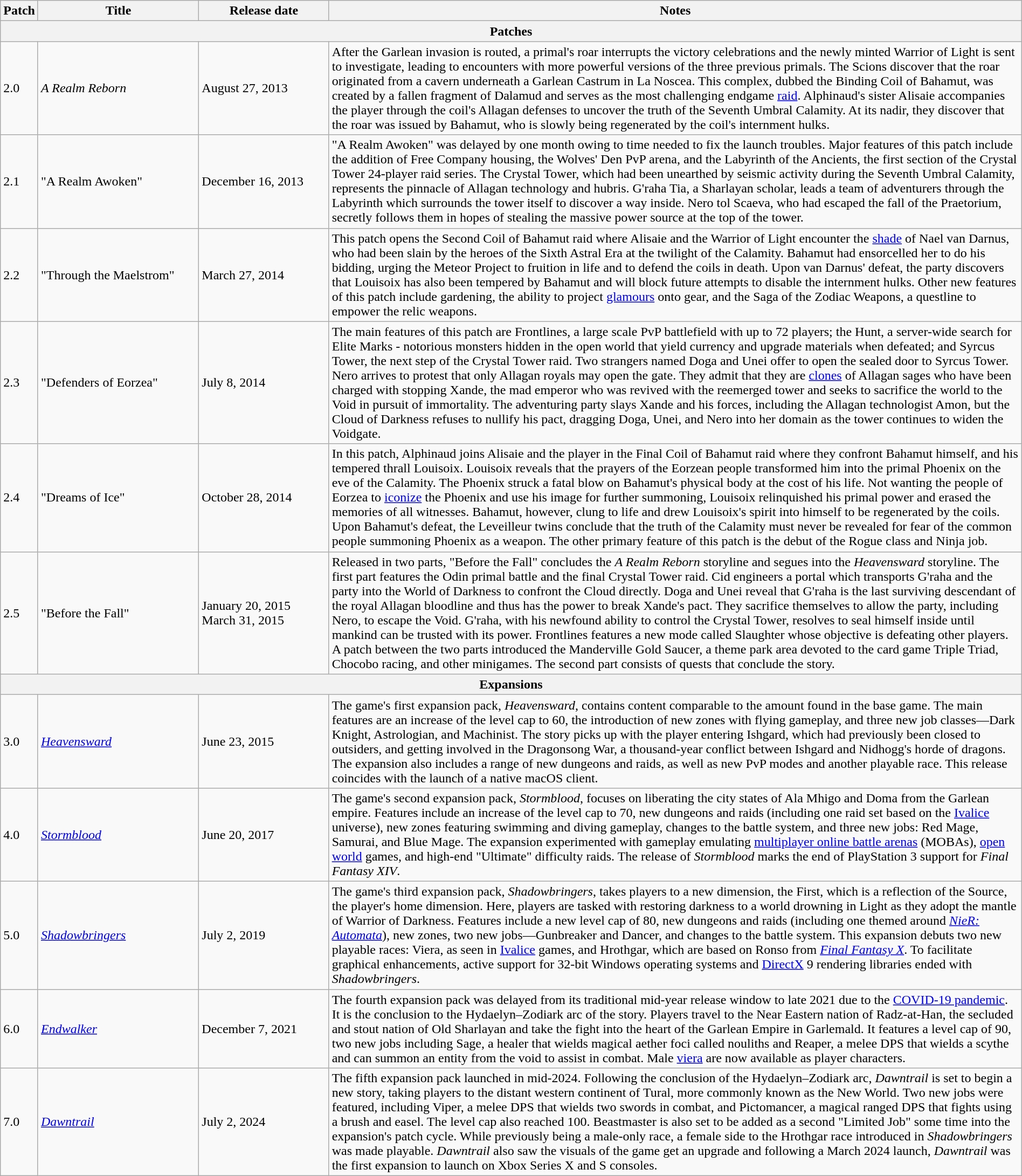<table class="wikitable" style="width:100%;">
<tr>
<th style="width:1%;" scope="col">Patch</th>
<th style="width:16%;" scope="col">Title</th>
<th style="width:13%;" scope="col">Release date</th>
<th style="width:70%;" scope="col">Notes</th>
</tr>
<tr>
<th colspan="4">Patches</th>
</tr>
<tr>
<td>2.0</td>
<td><em>A Realm Reborn</em></td>
<td>August 27, 2013</td>
<td>After the Garlean invasion is routed, a primal's roar interrupts the victory celebrations and the newly minted Warrior of Light is sent to investigate, leading to encounters with more powerful versions of the three previous primals. The Scions discover that the roar originated from a cavern underneath a Garlean Castrum in La Noscea. This complex, dubbed the Binding Coil of Bahamut, was created by a fallen fragment of Dalamud and serves as the most challenging endgame <a href='#'>raid</a>. Alphinaud's sister Alisaie accompanies the player through the coil's Allagan defenses to uncover the truth of the Seventh Umbral Calamity. At its nadir, they discover that the roar was issued by Bahamut, who is slowly being regenerated by the coil's internment hulks.</td>
</tr>
<tr>
<td>2.1</td>
<td>"A Realm Awoken"</td>
<td>December 16, 2013</td>
<td>"A Realm Awoken" was delayed by one month owing to time needed to fix the launch troubles. Major features of this patch include the addition of Free Company housing, the Wolves' Den PvP arena, and the Labyrinth of the Ancients, the first section of the Crystal Tower 24-player raid series. The Crystal Tower, which had been unearthed by seismic activity during the Seventh Umbral Calamity, represents the pinnacle of Allagan technology and hubris. G'raha Tia, a Sharlayan scholar, leads a team of adventurers through the Labyrinth which surrounds the tower itself to discover a way inside. Nero tol Scaeva, who had escaped the fall of the Praetorium, secretly follows them in hopes of stealing the massive power source at the top of the tower.</td>
</tr>
<tr>
<td>2.2</td>
<td>"Through the Maelstrom"</td>
<td>March 27, 2014</td>
<td>This patch opens the Second Coil of Bahamut raid where Alisaie and the Warrior of Light encounter the <a href='#'>shade</a> of Nael van Darnus, who had been slain by the heroes of the Sixth Astral Era at the twilight of the Calamity. Bahamut had ensorcelled her to do his bidding, urging the Meteor Project to fruition in life and to defend the coils in death. Upon van Darnus' defeat, the party discovers that Louisoix has also been tempered by Bahamut and will block future attempts to disable the internment hulks. Other new features of this patch include gardening, the ability to project <a href='#'>glamours</a> onto gear, and the Saga of the Zodiac Weapons, a questline to empower the relic weapons.</td>
</tr>
<tr>
<td>2.3</td>
<td>"Defenders of Eorzea"</td>
<td>July 8, 2014</td>
<td>The main features of this patch are Frontlines, a large scale PvP battlefield with up to 72 players; the Hunt, a server-wide search for Elite Marks - notorious monsters hidden in the open world that yield currency and upgrade materials when defeated; and Syrcus Tower, the next step of the Crystal Tower raid. Two strangers named Doga and Unei offer to open the sealed door to Syrcus Tower. Nero arrives to protest that only Allagan royals may open the gate. They admit that they are <a href='#'>clones</a> of Allagan sages who have been charged with stopping Xande, the mad emperor who was revived with the reemerged tower and seeks to sacrifice the world to the Void in pursuit of immortality. The adventuring party slays Xande and his forces, including the Allagan technologist Amon, but the Cloud of Darkness refuses to nullify his pact, dragging Doga, Unei, and Nero into her domain as the tower continues to widen the Voidgate.</td>
</tr>
<tr>
<td>2.4</td>
<td>"Dreams of Ice"</td>
<td>October 28, 2014</td>
<td>In this patch, Alphinaud joins Alisaie and the player in the Final Coil of Bahamut raid where they confront Bahamut himself, and his tempered thrall Louisoix. Louisoix reveals that the prayers of the Eorzean people transformed him into the primal Phoenix on the eve of the Calamity. The Phoenix struck a fatal blow on Bahamut's physical body at the cost of his life. Not wanting the people of Eorzea to <a href='#'>iconize</a> the Phoenix and use his image for further summoning, Louisoix relinquished his primal power and erased the memories of all witnesses. Bahamut, however, clung to life and drew Louisoix's spirit into himself to be regenerated by the coils. Upon Bahamut's defeat, the Leveilleur twins conclude that the truth of the Calamity must never be revealed for fear of the common people summoning Phoenix as a weapon. The other primary feature of this patch is the debut of the Rogue class and Ninja job.</td>
</tr>
<tr>
<td>2.5</td>
<td>"Before the Fall"</td>
<td>January 20, 2015<br>March 31, 2015</td>
<td>Released in two parts, "Before the Fall" concludes the <em>A Realm Reborn</em> storyline and segues into the <em>Heavensward</em> storyline. The first part features the Odin primal battle and the final Crystal Tower raid. Cid engineers a portal which transports G'raha and the party into the World of Darkness to confront the Cloud directly. Doga and Unei reveal that G'raha is the last surviving descendant of the royal Allagan bloodline and thus has the power to break Xande's pact. They sacrifice themselves to allow the party, including Nero, to escape the Void. G'raha, with his newfound ability to control the Crystal Tower, resolves to seal himself inside until mankind can be trusted with its power. Frontlines features a new mode called Slaughter whose objective is defeating other players. A patch between the two parts introduced the Manderville Gold Saucer, a theme park area devoted to the card game Triple Triad, Chocobo racing, and other minigames. The second part consists of quests that conclude the story.</td>
</tr>
<tr>
<th colspan="4">Expansions</th>
</tr>
<tr>
<td>3.0</td>
<td><em><a href='#'>Heavensward</a></em></td>
<td>June 23, 2015</td>
<td>The game's first expansion pack, <em>Heavensward</em>, contains content comparable to the amount found in the base game. The main features are an increase of the level cap to 60, the introduction of new zones with flying gameplay, and three new job classes—Dark Knight, Astrologian, and Machinist. The story picks up with the player entering Ishgard, which had previously been closed to outsiders, and getting involved in the Dragonsong War, a thousand-year conflict between Ishgard and Nidhogg's horde of dragons. The expansion also includes a range of new dungeons and raids, as well as new PvP modes and another playable race. This release coincides with the launch of a native macOS client.</td>
</tr>
<tr>
<td>4.0</td>
<td><em><a href='#'>Stormblood</a></em></td>
<td>June 20, 2017</td>
<td>The game's second expansion pack, <em>Stormblood</em>, focuses on liberating the city states of Ala Mhigo and Doma from the Garlean empire. Features include an increase of the level cap to 70, new dungeons and raids (including one raid set based on the <a href='#'>Ivalice</a> universe), new zones featuring swimming and diving gameplay, changes to the battle system, and three new jobs: Red Mage, Samurai, and Blue Mage. The expansion experimented with gameplay emulating <a href='#'>multiplayer online battle arenas</a> (MOBAs), <a href='#'>open world</a> games, and high-end "Ultimate" difficulty raids. The release of <em>Stormblood</em> marks the end of PlayStation 3 support for <em>Final Fantasy XIV</em>.</td>
</tr>
<tr>
<td>5.0</td>
<td><em><a href='#'>Shadowbringers</a></em></td>
<td>July 2, 2019</td>
<td>The game's third expansion pack, <em>Shadowbringers</em>, takes players to a new dimension, the First, which is a reflection of the Source, the player's home dimension. Here, players are tasked with restoring darkness to a world drowning in Light as they adopt the mantle of Warrior of Darkness. Features include a new level cap of 80, new dungeons and raids (including one themed around <em><a href='#'>NieR: Automata</a></em>), new zones, two new jobs—Gunbreaker and Dancer, and changes to the battle system. This expansion debuts two new playable races: Viera, as seen in <a href='#'>Ivalice</a> games, and Hrothgar, which are based on Ronso from <em><a href='#'>Final Fantasy X</a></em>. To facilitate graphical enhancements, active support for 32-bit Windows operating systems and <a href='#'>DirectX</a> 9 rendering libraries ended with <em>Shadowbringers</em>.</td>
</tr>
<tr>
<td>6.0</td>
<td><em><a href='#'>Endwalker</a></em></td>
<td>December 7, 2021</td>
<td>The fourth expansion pack was delayed from its traditional mid-year release window to late 2021 due to the <a href='#'>COVID-19 pandemic</a>. It is the conclusion to the Hydaelyn–Zodiark arc of the story. Players travel to the Near Eastern nation of Radz-at-Han, the secluded and stout nation of Old Sharlayan and take the fight into the heart of the Garlean Empire in Garlemald. It features a level cap of 90, two new jobs including Sage, a healer that wields magical aether foci called nouliths and Reaper, a melee DPS that wields a scythe and can summon an entity from the void to assist in combat. Male <a href='#'>viera</a> are now available as player characters.</td>
</tr>
<tr>
<td>7.0</td>
<td><em><a href='#'>Dawntrail</a></em></td>
<td>July 2, 2024</td>
<td>The fifth expansion pack launched in mid-2024. Following the conclusion of the Hydaelyn–Zodiark arc, <em>Dawntrail</em> is set to begin a new story, taking players to the distant western continent of Tural, more commonly known as the New World. Two new jobs were featured, including Viper, a melee DPS that wields two swords in combat, and Pictomancer, a magical ranged DPS that fights using a brush and easel. The level cap also reached 100. Beastmaster is also set to be added as a second "Limited Job" some time into the expansion's patch cycle. While previously being a male-only race, a female side to the Hrothgar race introduced in <em>Shadowbringers</em> was made playable. <em>Dawntrail</em> also saw the visuals of the game get an upgrade and following a March 2024 launch, <em>Dawntrail</em> was the first expansion to launch on Xbox Series X and S consoles.</td>
</tr>
</table>
